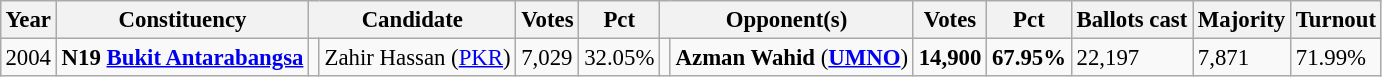<table class="wikitable" style="margin:0.5em ; font-size:95%">
<tr>
<th>Year</th>
<th>Constituency</th>
<th colspan=2>Candidate</th>
<th>Votes</th>
<th>Pct</th>
<th colspan=2>Opponent(s)</th>
<th>Votes</th>
<th>Pct</th>
<th>Ballots cast</th>
<th>Majority</th>
<th>Turnout</th>
</tr>
<tr>
<td>2004</td>
<td><strong>N19 <a href='#'>Bukit Antarabangsa</a></strong></td>
<td></td>
<td>Zahir Hassan (<a href='#'>PKR</a>)</td>
<td>7,029</td>
<td>32.05%</td>
<td></td>
<td><strong>Azman Wahid</strong> (<a href='#'><strong>UMNO</strong></a>)</td>
<td><strong>14,900</strong></td>
<td><strong>67.95%</strong></td>
<td>22,197</td>
<td>7,871</td>
<td>71.99%</td>
</tr>
</table>
